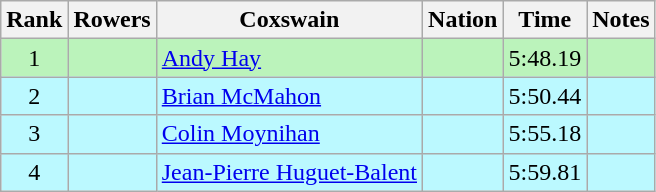<table class="wikitable sortable" style="text-align:center">
<tr>
<th>Rank</th>
<th>Rowers</th>
<th>Coxswain</th>
<th>Nation</th>
<th>Time</th>
<th>Notes</th>
</tr>
<tr bgcolor=bbf3bb>
<td>1</td>
<td></td>
<td align=left><a href='#'>Andy Hay</a></td>
<td align=left></td>
<td>5:48.19</td>
<td></td>
</tr>
<tr bgcolor=bbf9ff>
<td>2</td>
<td></td>
<td align=left><a href='#'>Brian McMahon</a></td>
<td align=left></td>
<td>5:50.44</td>
<td></td>
</tr>
<tr bgcolor=bbf9ff>
<td>3</td>
<td></td>
<td align=left><a href='#'>Colin Moynihan</a></td>
<td align=left></td>
<td>5:55.18</td>
<td></td>
</tr>
<tr bgcolor=bbf9ff>
<td>4</td>
<td></td>
<td align=left><a href='#'>Jean-Pierre Huguet-Balent</a></td>
<td align=left></td>
<td>5:59.81</td>
<td></td>
</tr>
</table>
